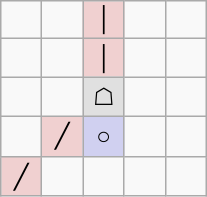<table border="1" class="wikitable">
<tr align=center>
<td width="20"> </td>
<td width="20"> </td>
<td width="20" style="background:#f0d0d0;">│</td>
<td width="20"> </td>
<td width="20"> </td>
</tr>
<tr align=center>
<td> </td>
<td> </td>
<td style="background:#f0d0d0;">│</td>
<td> </td>
<td> </td>
</tr>
<tr align=center>
<td> </td>
<td> </td>
<td style="background:#e0e0e0;">☖</td>
<td> </td>
<td> </td>
</tr>
<tr align=center>
<td> </td>
<td style="background:#f0d0d0;">╱</td>
<td style="background:#d0d0f0;">○</td>
<td> </td>
<td> </td>
</tr>
<tr align=center>
<td style="background:#f0d0d0;">╱</td>
<td> </td>
<td> </td>
<td> </td>
<td> </td>
</tr>
</table>
